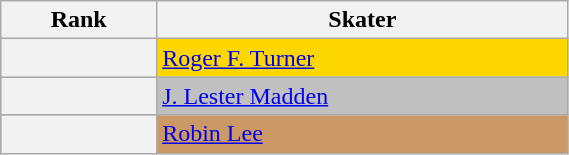<table class="wikitable unsortable" style="text-align:left; width:30%">
<tr>
<th scope="col">Rank</th>
<th scope="col">Skater</th>
</tr>
<tr bgcolor="gold">
<th scope="row"></th>
<td><a href='#'>Roger F. Turner</a></td>
</tr>
<tr bgcolor="silver">
<th scope="row"></th>
<td><a href='#'>J. Lester Madden</a></td>
</tr>
<tr bgcolor="cc9966">
<th scope="row"></th>
<td><a href='#'>Robin Lee</a></td>
</tr>
</table>
